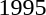<table>
<tr>
<td>1995</td>
<td></td>
<td></td>
<td></td>
</tr>
</table>
